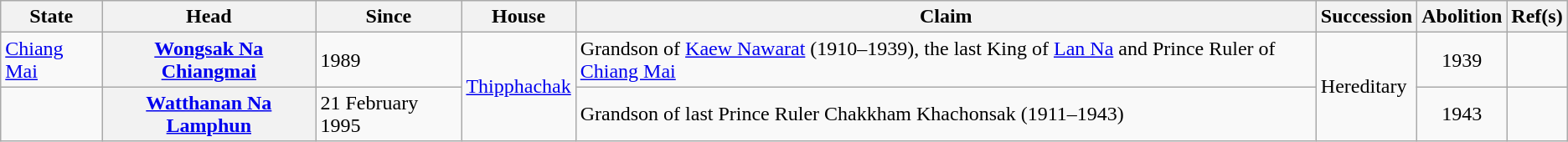<table class="wikitable sortable">
<tr>
<th>State</th>
<th>Head</th>
<th>Since</th>
<th>House</th>
<th>Claim</th>
<th>Succession</th>
<th>Abolition</th>
<th>Ref(s)</th>
</tr>
<tr>
<td><a href='#'>Chiang Mai</a></td>
<th scope="row"><a href='#'>Wongsak Na Chiangmai</a></th>
<td>1989</td>
<td rowspan="2"><a href='#'>Thipphachak</a></td>
<td>Grandson of <a href='#'>Kaew Nawarat</a> (1910–1939), the last King of <a href='#'>Lan Na</a> and Prince Ruler of <a href='#'>Chiang Mai</a></td>
<td rowspan="2">Hereditary</td>
<td style="text-align:center;">1939</td>
<td style="text-align:center;"></td>
</tr>
<tr>
<td></td>
<th scope="row"><a href='#'>Watthanan Na Lamphun</a></th>
<td>21 February 1995</td>
<td>Grandson of last Prince Ruler Chakkham Khachonsak (1911–1943)</td>
<td style="text-align:center;">1943</td>
<td style="text-align:center;"></td>
</tr>
</table>
